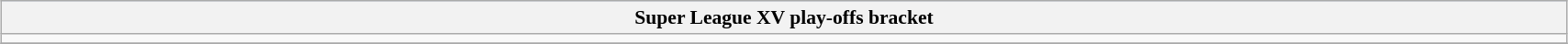<table class="wikitable" border=1 style="border-collapse:collapse; font-size:90%; text-align:center; margin:1em auto;" cellpadding=2 cellspacing=2 width=90% class="toccolours collapsible">
<tr bgcolor=#C1D8FF>
<th colspan=10>Super League XV play-offs bracket</th>
</tr>
<tr>
<td><div></div></td>
</tr>
<tr>
</tr>
</table>
